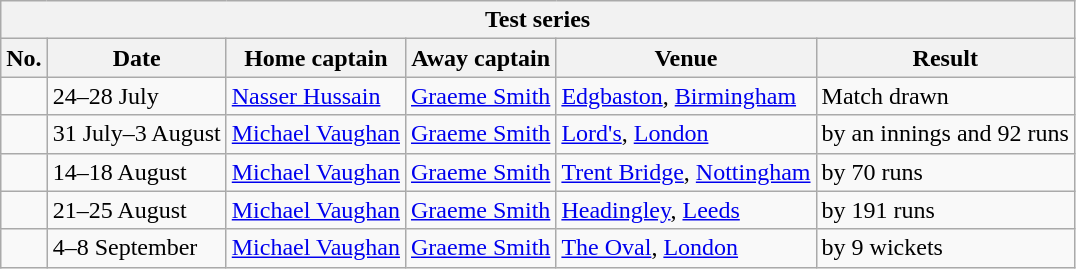<table class="wikitable">
<tr>
<th colspan="9">Test series</th>
</tr>
<tr>
<th>No.</th>
<th>Date</th>
<th>Home captain</th>
<th>Away captain</th>
<th>Venue</th>
<th>Result</th>
</tr>
<tr>
<td></td>
<td>24–28 July</td>
<td><a href='#'>Nasser Hussain</a></td>
<td><a href='#'>Graeme Smith</a></td>
<td><a href='#'>Edgbaston</a>, <a href='#'>Birmingham</a></td>
<td>Match drawn</td>
</tr>
<tr>
<td></td>
<td>31 July–3 August</td>
<td><a href='#'>Michael Vaughan</a></td>
<td><a href='#'>Graeme Smith</a></td>
<td><a href='#'>Lord's</a>, <a href='#'>London</a></td>
<td> by an innings and 92 runs</td>
</tr>
<tr>
<td></td>
<td>14–18 August</td>
<td><a href='#'>Michael Vaughan</a></td>
<td><a href='#'>Graeme Smith</a></td>
<td><a href='#'>Trent Bridge</a>, <a href='#'>Nottingham</a></td>
<td> by 70 runs</td>
</tr>
<tr>
<td></td>
<td>21–25 August</td>
<td><a href='#'>Michael Vaughan</a></td>
<td><a href='#'>Graeme Smith</a></td>
<td><a href='#'>Headingley</a>, <a href='#'>Leeds</a></td>
<td> by 191 runs</td>
</tr>
<tr>
<td></td>
<td>4–8 September</td>
<td><a href='#'>Michael Vaughan</a></td>
<td><a href='#'>Graeme Smith</a></td>
<td><a href='#'>The Oval</a>, <a href='#'>London</a></td>
<td> by 9 wickets</td>
</tr>
</table>
